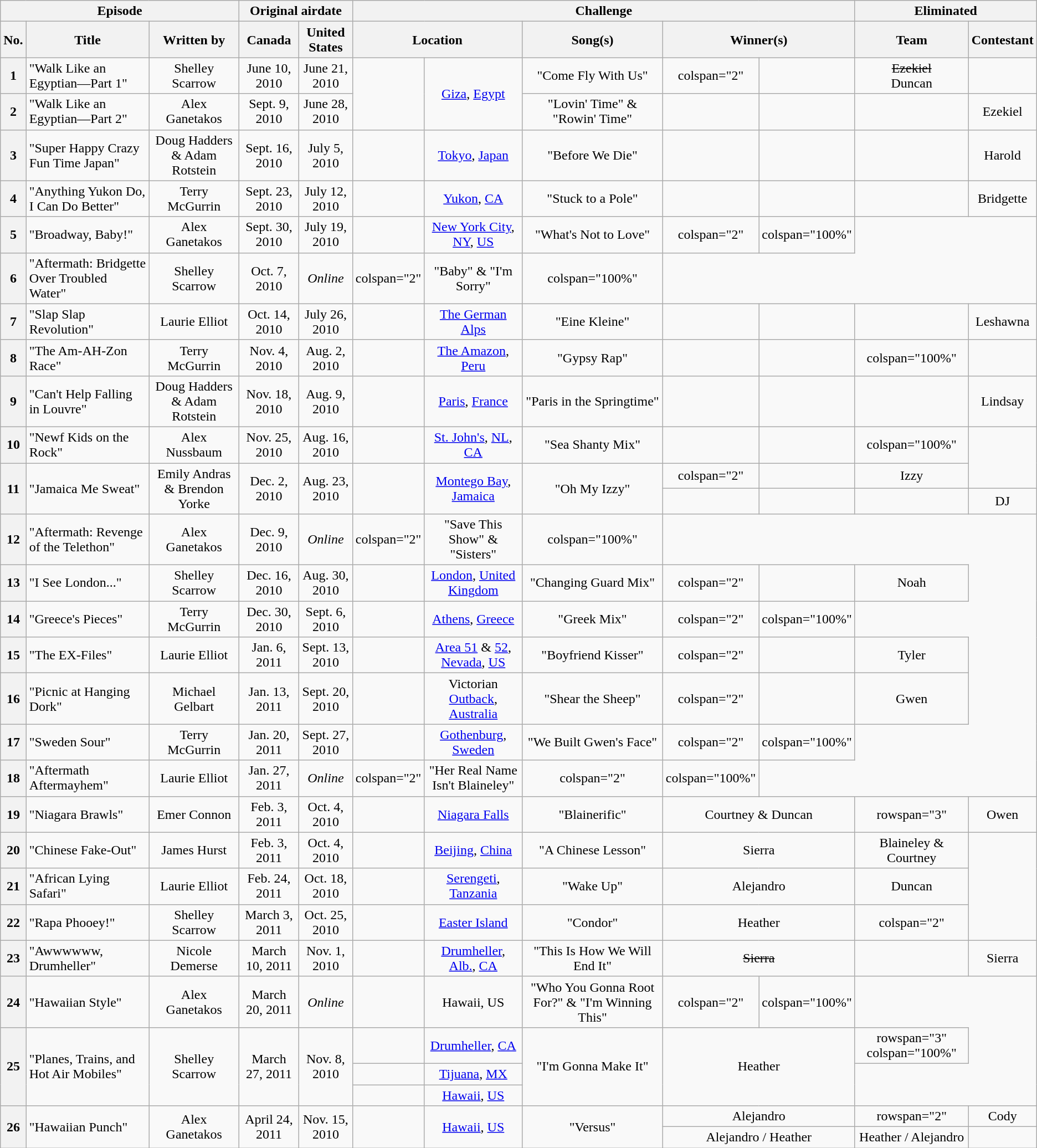<table class="wikitable" style="text-align:center; width:auto;" align="center">
<tr>
<th colspan="3">Episode</th>
<th colspan="2">Original airdate</th>
<th colspan="5">Challenge</th>
<th colspan="2">Eliminated</th>
</tr>
<tr>
<th>No.</th>
<th>Title</th>
<th>Written by</th>
<th>Canada</th>
<th>United States</th>
<th colspan="2">Location</th>
<th>Song(s)</th>
<th colspan="2">Winner(s)</th>
<th>Team</th>
<th>Contestant</th>
</tr>
<tr>
<th>1</th>
<td align="left">"Walk Like an Egyptian—Part 1"</td>
<td>Shelley Scarrow</td>
<td>June 10, 2010</td>
<td>June 21, 2010</td>
<td rowspan="2"></td>
<td rowspan="2"><a href='#'>Giza</a>, <a href='#'>Egypt</a></td>
<td>"Come Fly With Us"</td>
<td>colspan="2" </td>
<td></td>
<td><s>Ezekiel</s><br>Duncan</td>
</tr>
<tr>
<th>2</th>
<td align="left">"Walk Like an Egyptian—Part 2"</td>
<td>Alex Ganetakos</td>
<td>Sept. 9, 2010</td>
<td>June 28, 2010</td>
<td>"Lovin' Time" & "Rowin' Time"</td>
<td></td>
<td></td>
<td></td>
<td>Ezekiel</td>
</tr>
<tr>
<th>3</th>
<td align="left">"Super Happy Crazy Fun Time Japan"</td>
<td>Doug Hadders & Adam Rotstein</td>
<td>Sept. 16, 2010</td>
<td>July 5, 2010</td>
<td></td>
<td><a href='#'>Tokyo</a>, <a href='#'>Japan</a></td>
<td>"Before We Die"</td>
<td></td>
<td></td>
<td></td>
<td>Harold</td>
</tr>
<tr>
<th>4</th>
<td align="left">"Anything Yukon Do, I Can Do Better"</td>
<td>Terry McGurrin</td>
<td>Sept. 23, 2010</td>
<td>July 12, 2010</td>
<td></td>
<td><a href='#'>Yukon</a>, <a href='#'>CA</a></td>
<td>"Stuck to a Pole"</td>
<td></td>
<td></td>
<td></td>
<td>Bridgette</td>
</tr>
<tr>
<th>5</th>
<td align="left">"Broadway, Baby!"</td>
<td>Alex Ganetakos</td>
<td>Sept. 30, 2010</td>
<td>July 19, 2010</td>
<td></td>
<td><a href='#'>New York City</a>, <a href='#'>NY</a>, <a href='#'>US</a></td>
<td>"What's Not to Love"</td>
<td>colspan="2" </td>
<td>colspan="100%" </td>
</tr>
<tr>
<th>6</th>
<td align="left">"Aftermath: Bridgette Over Troubled Water"</td>
<td>Shelley Scarrow</td>
<td>Oct. 7, 2010</td>
<td><em>Online</em></td>
<td>colspan="2" </td>
<td>"Baby" & "I'm Sorry"</td>
<td>colspan="100%" </td>
</tr>
<tr>
<th>7</th>
<td align="left">"Slap Slap Revolution"</td>
<td>Laurie Elliot</td>
<td>Oct. 14, 2010</td>
<td>July 26, 2010</td>
<td></td>
<td><a href='#'>The German Alps</a></td>
<td>"Eine Kleine"</td>
<td></td>
<td></td>
<td></td>
<td>Leshawna</td>
</tr>
<tr>
<th>8</th>
<td align="left">"The Am-AH-Zon Race"</td>
<td>Terry McGurrin</td>
<td>Nov. 4, 2010</td>
<td>Aug. 2, 2010</td>
<td></td>
<td><a href='#'>The Amazon</a>, <a href='#'>Peru</a></td>
<td>"Gypsy Rap"</td>
<td></td>
<td></td>
<td>colspan="100%" </td>
</tr>
<tr>
<th>9</th>
<td align="left">"Can't Help Falling in Louvre"</td>
<td>Doug Hadders & Adam Rotstein</td>
<td>Nov. 18, 2010</td>
<td>Aug. 9, 2010</td>
<td></td>
<td><a href='#'>Paris</a>, <a href='#'>France</a></td>
<td>"Paris in the Springtime"</td>
<td></td>
<td></td>
<td></td>
<td>Lindsay</td>
</tr>
<tr>
<th>10</th>
<td align="left">"Newf Kids on the Rock"</td>
<td>Alex Nussbaum</td>
<td>Nov. 25, 2010</td>
<td>Aug. 16, 2010</td>
<td></td>
<td><a href='#'>St. John's</a>, <a href='#'>NL</a>, <a href='#'>CA</a></td>
<td>"Sea Shanty Mix"</td>
<td></td>
<td></td>
<td>colspan="100%" </td>
</tr>
<tr>
<th rowspan="2">11</th>
<td rowspan="2" align="left">"Jamaica Me Sweat"</td>
<td rowspan="2">Emily Andras & Brendon Yorke</td>
<td rowspan="2">Dec. 2, 2010</td>
<td rowspan="2">Aug. 23, 2010</td>
<td rowspan="2"></td>
<td rowspan="2"><a href='#'>Montego Bay</a>, <a href='#'>Jamaica</a></td>
<td rowspan="2">"Oh My Izzy"</td>
<td>colspan="2" </td>
<td></td>
<td>Izzy</td>
</tr>
<tr>
<td></td>
<td></td>
<td></td>
<td>DJ</td>
</tr>
<tr>
<th>12</th>
<td align="left">"Aftermath: Revenge of the Telethon"</td>
<td>Alex Ganetakos</td>
<td>Dec. 9, 2010</td>
<td><em>Online</em></td>
<td>colspan="2" </td>
<td>"Save This Show" & "Sisters"</td>
<td>colspan="100%" </td>
</tr>
<tr>
<th>13</th>
<td align="left">"I See London..."</td>
<td>Shelley Scarrow</td>
<td>Dec. 16, 2010</td>
<td>Aug. 30, 2010</td>
<td></td>
<td><a href='#'>London</a>, <a href='#'>United Kingdom</a></td>
<td>"Changing Guard Mix"</td>
<td>colspan="2" </td>
<td></td>
<td>Noah</td>
</tr>
<tr>
<th>14</th>
<td align="left">"Greece's Pieces"</td>
<td>Terry McGurrin</td>
<td>Dec. 30, 2010</td>
<td>Sept. 6, 2010</td>
<td></td>
<td><a href='#'>Athens</a>, <a href='#'>Greece</a></td>
<td>"Greek Mix"</td>
<td>colspan="2" </td>
<td>colspan="100%" </td>
</tr>
<tr>
<th>15</th>
<td align="left">"The EX-Files"</td>
<td>Laurie Elliot</td>
<td>Jan. 6, 2011</td>
<td>Sept. 13, 2010</td>
<td></td>
<td><a href='#'>Area 51</a> & <a href='#'>52</a>, <a href='#'>Nevada</a>, <a href='#'>US</a></td>
<td>"Boyfriend Kisser"</td>
<td>colspan="2" </td>
<td></td>
<td>Tyler</td>
</tr>
<tr>
<th>16</th>
<td align="left">"Picnic at Hanging Dork"</td>
<td>Michael Gelbart</td>
<td>Jan. 13, 2011</td>
<td>Sept. 20, 2010</td>
<td></td>
<td>Victorian <a href='#'>Outback</a>, <a href='#'>Australia</a></td>
<td>"Shear the Sheep"</td>
<td>colspan="2" </td>
<td></td>
<td>Gwen</td>
</tr>
<tr>
<th>17</th>
<td align="left">"Sweden Sour"</td>
<td>Terry McGurrin</td>
<td>Jan. 20, 2011</td>
<td>Sept. 27, 2010</td>
<td></td>
<td><a href='#'>Gothenburg</a>, <a href='#'>Sweden</a></td>
<td>"We Built Gwen's Face"</td>
<td>colspan="2" </td>
<td>colspan="100%" </td>
</tr>
<tr>
<th>18</th>
<td align="left">"Aftermath Aftermayhem"</td>
<td>Laurie Elliot</td>
<td>Jan. 27, 2011</td>
<td><em>Online</em></td>
<td>colspan="2" </td>
<td>"Her Real Name Isn't Blaineley"</td>
<td>colspan="2" </td>
<td>colspan="100%" </td>
</tr>
<tr>
<th>19</th>
<td align="left">"Niagara Brawls"</td>
<td>Emer Connon</td>
<td>Feb. 3, 2011</td>
<td>Oct. 4, 2010</td>
<td></td>
<td><a href='#'>Niagara Falls</a></td>
<td>"Blainerific"</td>
<td colspan="2">Courtney & Duncan</td>
<td>rowspan="3" </td>
<td>Owen</td>
</tr>
<tr>
<th>20</th>
<td align="left">"Chinese Fake-Out"</td>
<td>James Hurst</td>
<td>Feb. 3, 2011</td>
<td>Oct. 4, 2010</td>
<td></td>
<td><a href='#'>Beijing</a>, <a href='#'>China</a></td>
<td>"A Chinese Lesson"</td>
<td colspan="2">Sierra</td>
<td>Blaineley & Courtney</td>
</tr>
<tr>
<th>21</th>
<td align="left">"African Lying Safari"</td>
<td>Laurie Elliot</td>
<td>Feb. 24, 2011</td>
<td>Oct. 18, 2010</td>
<td></td>
<td><a href='#'>Serengeti</a>, <a href='#'>Tanzania</a></td>
<td>"Wake Up"</td>
<td colspan="2">Alejandro</td>
<td>Duncan</td>
</tr>
<tr>
<th>22</th>
<td align="left">"Rapa Phooey!"</td>
<td>Shelley Scarrow</td>
<td>March 3, 2011</td>
<td>Oct. 25, 2010</td>
<td></td>
<td><a href='#'>Easter Island</a></td>
<td>"Condor"</td>
<td colspan="2">Heather</td>
<td>colspan="2" </td>
</tr>
<tr>
<th>23</th>
<td align="left">"Awwwwww, Drumheller"</td>
<td>Nicole Demerse</td>
<td>March 10, 2011</td>
<td>Nov. 1, 2010</td>
<td></td>
<td><a href='#'>Drumheller</a>, <a href='#'>Alb.</a>, <a href='#'>CA</a></td>
<td>"This Is How We Will End It"</td>
<td colspan="2"><s>Sierra</s></td>
<td></td>
<td>Sierra</td>
</tr>
<tr>
<th>24</th>
<td align="left">"Hawaiian Style"</td>
<td>Alex Ganetakos</td>
<td>March 20, 2011</td>
<td><em>Online</em></td>
<td></td>
<td>Hawaii, US</td>
<td>"Who You Gonna Root For?" & "I'm Winning This"</td>
<td>colspan="2" </td>
<td>colspan="100%" </td>
</tr>
<tr>
<th rowspan="3">25</th>
<td rowspan="3" align="left">"Planes, Trains, and Hot Air Mobiles"</td>
<td rowspan="3">Shelley Scarrow</td>
<td rowspan="3">March 27, 2011</td>
<td rowspan="3">Nov. 8, 2010</td>
<td></td>
<td><a href='#'>Drumheller</a>, <a href='#'>CA</a></td>
<td rowspan="3">"I'm Gonna Make It"</td>
<td rowspan="3" colspan="2">Heather</td>
<td>rowspan="3" colspan="100%" </td>
</tr>
<tr>
<td></td>
<td><a href='#'>Tijuana</a>, <a href='#'>MX</a></td>
</tr>
<tr>
<td></td>
<td><a href='#'>Hawaii</a>, <a href='#'>US</a></td>
</tr>
<tr>
<th rowspan="2">26</th>
<td rowspan="2" align="left">"Hawaiian Punch"</td>
<td rowspan="2">Alex Ganetakos</td>
<td rowspan="2">April 24, 2011</td>
<td rowspan="2">Nov. 15, 2010</td>
<td rowspan="2"></td>
<td rowspan="2"><a href='#'>Hawaii</a>, <a href='#'>US</a></td>
<td rowspan="2">"Versus"</td>
<td colspan="2">Alejandro</td>
<td>rowspan="2" </td>
<td>Cody</td>
</tr>
<tr>
<td colspan="2">Alejandro / Heather</td>
<td>Heather / Alejandro</td>
</tr>
</table>
